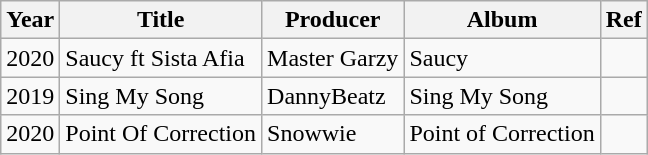<table class="wikitable">
<tr>
<th>Year</th>
<th>Title</th>
<th>Producer</th>
<th>Album</th>
<th>Ref</th>
</tr>
<tr>
<td>2020</td>
<td>Saucy ft Sista Afia</td>
<td>Master Garzy</td>
<td>Saucy</td>
<td></td>
</tr>
<tr>
<td>2019</td>
<td>Sing My Song</td>
<td>DannyBeatz</td>
<td>Sing My Song</td>
<td></td>
</tr>
<tr>
<td>2020</td>
<td>Point Of Correction</td>
<td>Snowwie</td>
<td>Point of Correction</td>
<td></td>
</tr>
</table>
